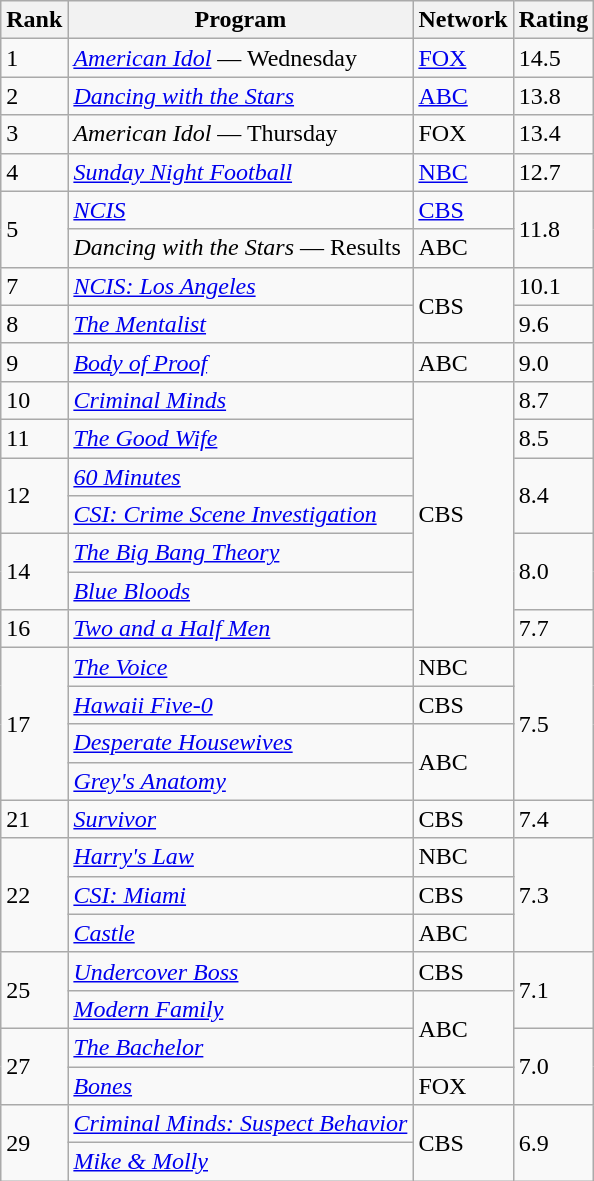<table class="wikitable">
<tr>
<th>Rank</th>
<th>Program</th>
<th>Network</th>
<th>Rating</th>
</tr>
<tr>
<td>1</td>
<td><em><a href='#'>American Idol</a></em> — Wednesday</td>
<td><a href='#'>FOX</a></td>
<td>14.5</td>
</tr>
<tr>
<td>2</td>
<td><em><a href='#'>Dancing with the Stars</a></em></td>
<td><a href='#'>ABC</a></td>
<td>13.8</td>
</tr>
<tr>
<td>3</td>
<td><em>American Idol</em> — Thursday</td>
<td>FOX</td>
<td>13.4</td>
</tr>
<tr>
<td>4</td>
<td><em><a href='#'>Sunday Night Football</a></em></td>
<td><a href='#'>NBC</a></td>
<td>12.7</td>
</tr>
<tr>
<td rowspan="2">5</td>
<td><em><a href='#'>NCIS</a></em></td>
<td><a href='#'>CBS</a></td>
<td rowspan="2">11.8</td>
</tr>
<tr>
<td><em>Dancing with the Stars</em> — Results</td>
<td>ABC</td>
</tr>
<tr>
<td>7</td>
<td><em><a href='#'>NCIS: Los Angeles</a></em></td>
<td rowspan="2">CBS</td>
<td>10.1</td>
</tr>
<tr>
<td>8</td>
<td><em><a href='#'>The Mentalist</a></em></td>
<td>9.6</td>
</tr>
<tr>
<td>9</td>
<td><em><a href='#'>Body of Proof</a></em></td>
<td>ABC</td>
<td>9.0</td>
</tr>
<tr>
<td>10</td>
<td><em><a href='#'>Criminal Minds</a></em></td>
<td rowspan="7">CBS</td>
<td>8.7</td>
</tr>
<tr>
<td>11</td>
<td><em><a href='#'>The Good Wife</a></em></td>
<td>8.5</td>
</tr>
<tr>
<td rowspan="2">12</td>
<td><em><a href='#'>60 Minutes</a></em></td>
<td rowspan="2">8.4</td>
</tr>
<tr>
<td><em><a href='#'>CSI: Crime Scene Investigation</a></em></td>
</tr>
<tr>
<td rowspan="2">14</td>
<td><em><a href='#'>The Big Bang Theory</a></em></td>
<td rowspan="2">8.0</td>
</tr>
<tr>
<td><em><a href='#'>Blue Bloods</a></em></td>
</tr>
<tr>
<td>16</td>
<td><em><a href='#'>Two and a Half Men</a></em></td>
<td>7.7</td>
</tr>
<tr>
<td rowspan="4">17</td>
<td><em><a href='#'>The Voice</a></em></td>
<td>NBC</td>
<td rowspan="4">7.5</td>
</tr>
<tr>
<td><em><a href='#'>Hawaii Five-0</a></em></td>
<td>CBS</td>
</tr>
<tr>
<td><em><a href='#'>Desperate Housewives</a></em></td>
<td rowspan="2">ABC</td>
</tr>
<tr>
<td><em><a href='#'>Grey's Anatomy</a></em></td>
</tr>
<tr>
<td>21</td>
<td><em><a href='#'>Survivor</a></em></td>
<td>CBS</td>
<td>7.4</td>
</tr>
<tr>
<td rowspan="3">22</td>
<td><em><a href='#'>Harry's Law</a></em></td>
<td>NBC</td>
<td rowspan="3">7.3</td>
</tr>
<tr>
<td><em><a href='#'>CSI: Miami</a></em></td>
<td>CBS</td>
</tr>
<tr>
<td><em><a href='#'>Castle</a></em></td>
<td>ABC</td>
</tr>
<tr>
<td rowspan="2">25</td>
<td><em><a href='#'>Undercover Boss</a></em></td>
<td>CBS</td>
<td rowspan="2">7.1</td>
</tr>
<tr>
<td><em><a href='#'>Modern Family</a></em></td>
<td rowspan="2">ABC</td>
</tr>
<tr>
<td rowspan="2">27</td>
<td><em><a href='#'>The Bachelor</a></em></td>
<td rowspan="2">7.0</td>
</tr>
<tr>
<td><em><a href='#'>Bones</a></em></td>
<td>FOX</td>
</tr>
<tr>
<td rowspan="2">29</td>
<td><em><a href='#'>Criminal Minds: Suspect Behavior</a></em></td>
<td rowspan="2">CBS</td>
<td rowspan="2">6.9</td>
</tr>
<tr>
<td><em><a href='#'>Mike & Molly</a></em></td>
</tr>
</table>
